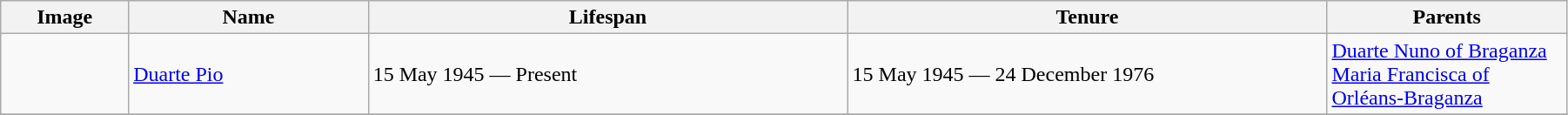<table class="wikitable" width="95%">
<tr>
<th width = "8%">Image</th>
<th width = "15%">Name</th>
<th width = "30%">Lifespan</th>
<th width = "30%">Tenure</th>
<th width = "15%">Parents</th>
</tr>
<tr>
<td></td>
<td><a href='#'>Duarte Pio</a></td>
<td>15 May 1945 — Present</td>
<td>15 May 1945 — 24 December 1976</td>
<td><a href='#'>Duarte Nuno of Braganza</a> <br> <a href='#'>Maria Francisca of Orléans-Braganza</a></td>
</tr>
<tr>
</tr>
</table>
